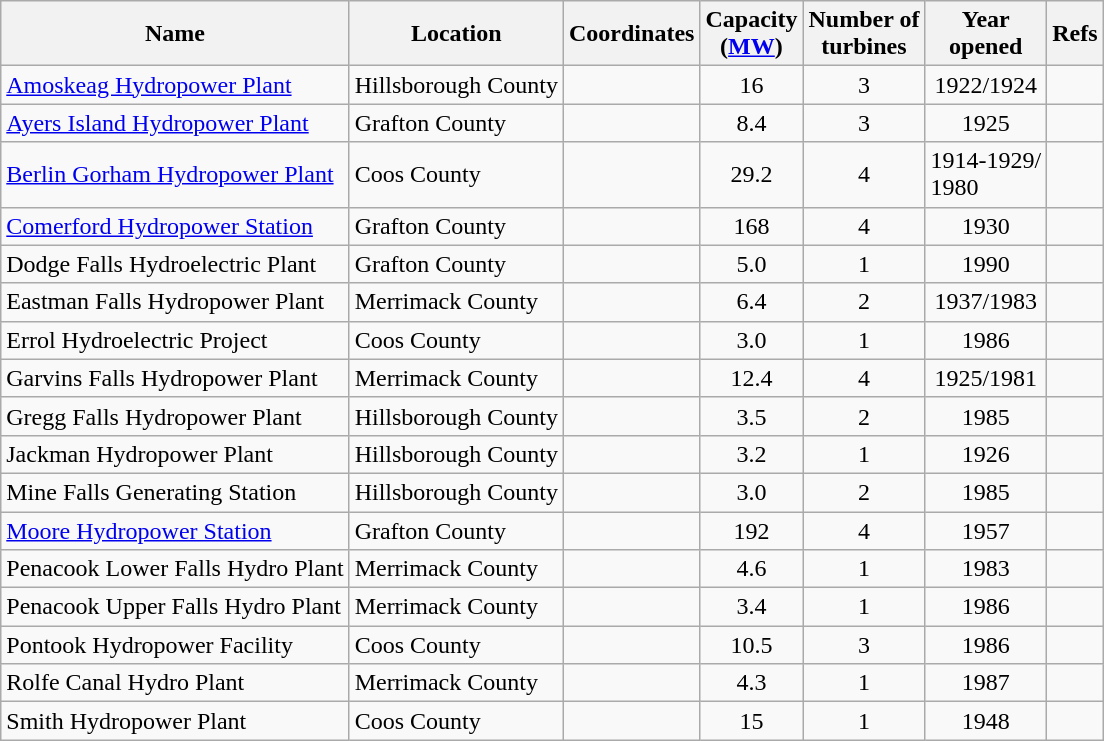<table class="wikitable sortable">
<tr>
<th>Name</th>
<th>Location</th>
<th>Coordinates</th>
<th>Capacity<br>(<a href='#'>MW</a>)</th>
<th>Number of<br>turbines</th>
<th>Year<br>opened</th>
<th>Refs</th>
</tr>
<tr>
<td><a href='#'>Amoskeag Hydropower Plant</a></td>
<td>Hillsborough County</td>
<td></td>
<td align="center">16</td>
<td align="center">3</td>
<td align="center">1922/1924</td>
<td></td>
</tr>
<tr>
<td><a href='#'>Ayers Island Hydropower Plant</a></td>
<td>Grafton County</td>
<td></td>
<td align="center">8.4</td>
<td align="center">3</td>
<td align="center">1925</td>
<td></td>
</tr>
<tr>
<td><a href='#'>Berlin Gorham Hydropower Plant</a></td>
<td>Coos County</td>
<td></td>
<td align="center">29.2</td>
<td align="center">4</td>
<td>1914-1929/<br>1980</td>
<td></td>
</tr>
<tr>
<td><a href='#'>Comerford Hydropower Station</a></td>
<td>Grafton County</td>
<td></td>
<td align="center">168</td>
<td align="center">4</td>
<td align="center">1930</td>
<td></td>
</tr>
<tr>
<td>Dodge Falls Hydroelectric Plant</td>
<td>Grafton County</td>
<td></td>
<td align="center">5.0</td>
<td align="center">1</td>
<td align="center">1990</td>
<td></td>
</tr>
<tr>
<td>Eastman Falls Hydropower Plant</td>
<td>Merrimack County</td>
<td></td>
<td align="center">6.4</td>
<td align="center">2</td>
<td align="center">1937/1983</td>
<td></td>
</tr>
<tr>
<td>Errol Hydroelectric Project</td>
<td>Coos County</td>
<td></td>
<td align="center">3.0</td>
<td align="center">1</td>
<td align="center">1986</td>
<td></td>
</tr>
<tr>
<td>Garvins Falls Hydropower Plant</td>
<td>Merrimack County</td>
<td></td>
<td align="center">12.4</td>
<td align="center">4</td>
<td align="center">1925/1981</td>
<td></td>
</tr>
<tr>
<td>Gregg Falls Hydropower Plant</td>
<td>Hillsborough County</td>
<td></td>
<td align="center">3.5</td>
<td align="center">2</td>
<td align="center">1985</td>
<td></td>
</tr>
<tr>
<td>Jackman Hydropower Plant</td>
<td>Hillsborough County</td>
<td></td>
<td align="center">3.2</td>
<td align="center">1</td>
<td align="center">1926</td>
<td></td>
</tr>
<tr>
<td>Mine Falls Generating Station</td>
<td>Hillsborough County</td>
<td></td>
<td align="center">3.0</td>
<td align="center">2</td>
<td align="center">1985</td>
<td></td>
</tr>
<tr>
<td><a href='#'>Moore Hydropower Station</a></td>
<td>Grafton County</td>
<td></td>
<td align="center">192</td>
<td align="center">4</td>
<td align="center">1957</td>
<td></td>
</tr>
<tr>
<td>Penacook Lower Falls Hydro Plant</td>
<td>Merrimack County</td>
<td></td>
<td align="center">4.6</td>
<td align="center">1</td>
<td align="center">1983</td>
<td></td>
</tr>
<tr>
<td>Penacook Upper Falls Hydro Plant</td>
<td>Merrimack County</td>
<td></td>
<td align="center">3.4</td>
<td align="center">1</td>
<td align="center">1986</td>
<td></td>
</tr>
<tr>
<td>Pontook Hydropower Facility</td>
<td>Coos County</td>
<td></td>
<td align="center">10.5</td>
<td align="center">3</td>
<td align="center">1986</td>
<td></td>
</tr>
<tr>
<td>Rolfe Canal Hydro Plant</td>
<td>Merrimack County</td>
<td></td>
<td align="center">4.3</td>
<td align="center">1</td>
<td align="center">1987</td>
<td></td>
</tr>
<tr>
<td>Smith Hydropower Plant</td>
<td>Coos County</td>
<td></td>
<td align="center">15</td>
<td align="center">1</td>
<td align="center">1948</td>
<td></td>
</tr>
</table>
